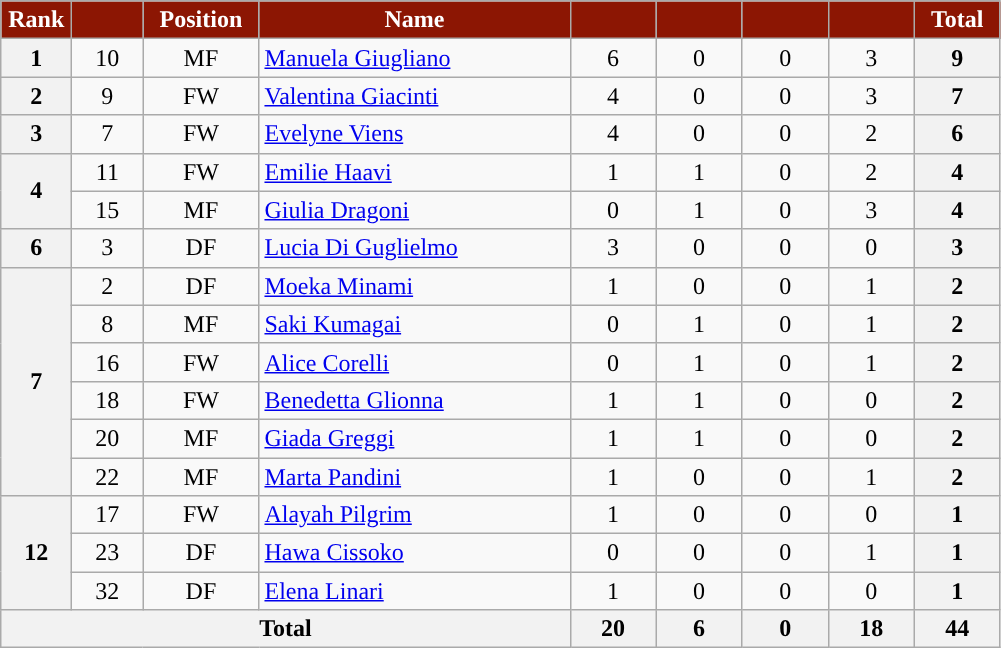<table class="wikitable sortable" style="text-align:center; font-size:100%; ">
<tr>
<th style="background:#8c1603; color:white; text-align:center; width:40px;">Rank</th>
<th style="background:#8c1603; color:white; text-align:center; width:40px;"></th>
<th style="background:#8c1603; color:white; text-align:center; width:70px;">Position</th>
<th style="background:#8c1603; color:white; text-align:center; width:200px;">Name</th>
<th style="background:#8c1603; color:white; text-align:center; width:50px;"><a href='#'></a></th>
<th style="background:#8c1603; color:white; text-align:center; width:50px;"><a href='#'></a></th>
<th style="background:#8c1603; color:white; text-align:center; width:50px;"><a href='#'></a></th>
<th style="background:#8c1603; color:white; text-align:center; width:50px;"><a href='#'></a></th>
<th style="background:#8c1603; color:white; text-align:center; width:50px;">Total</th>
</tr>
<tr>
<th rowspan="1">1</th>
<td>10</td>
<td>MF</td>
<td align="left"> <a href='#'>Manuela Giugliano</a></td>
<td>6</td>
<td>0</td>
<td>0</td>
<td>3</td>
<th>9</th>
</tr>
<tr>
<th rowspan="1">2</th>
<td>9</td>
<td>FW</td>
<td align="left"> <a href='#'>Valentina Giacinti</a></td>
<td>4</td>
<td>0</td>
<td>0</td>
<td>3</td>
<th>7</th>
</tr>
<tr>
<th rowspan="1">3</th>
<td>7</td>
<td>FW</td>
<td align="left"> <a href='#'>Evelyne Viens</a></td>
<td>4</td>
<td>0</td>
<td>0</td>
<td>2</td>
<th>6</th>
</tr>
<tr>
<th rowspan="2">4</th>
<td>11</td>
<td>FW</td>
<td align="left"> <a href='#'>Emilie Haavi</a></td>
<td>1</td>
<td>1</td>
<td>0</td>
<td>2</td>
<th>4</th>
</tr>
<tr>
<td>15</td>
<td>MF</td>
<td align="left"> <a href='#'>Giulia Dragoni</a></td>
<td>0</td>
<td>1</td>
<td>0</td>
<td>3</td>
<th>4</th>
</tr>
<tr>
<th rowspan="1">6</th>
<td>3</td>
<td>DF</td>
<td align="left"> <a href='#'>Lucia Di Guglielmo</a></td>
<td>3</td>
<td>0</td>
<td>0</td>
<td>0</td>
<th>3</th>
</tr>
<tr>
<th rowspan="6">7</th>
<td>2</td>
<td>DF</td>
<td align="left"> <a href='#'>Moeka Minami</a></td>
<td>1</td>
<td>0</td>
<td>0</td>
<td>1</td>
<th>2</th>
</tr>
<tr>
<td>8</td>
<td>MF</td>
<td align="left"> <a href='#'>Saki Kumagai</a></td>
<td>0</td>
<td>1</td>
<td>0</td>
<td>1</td>
<th>2</th>
</tr>
<tr>
<td>16</td>
<td>FW</td>
<td align="left"> <a href='#'>Alice Corelli</a></td>
<td>0</td>
<td>1</td>
<td>0</td>
<td>1</td>
<th>2</th>
</tr>
<tr>
<td>18</td>
<td>FW</td>
<td align="left"> <a href='#'>Benedetta Glionna</a></td>
<td>1</td>
<td>1</td>
<td>0</td>
<td>0</td>
<th>2</th>
</tr>
<tr>
<td>20</td>
<td>MF</td>
<td align="left"> <a href='#'>Giada Greggi</a></td>
<td>1</td>
<td>1</td>
<td>0</td>
<td>0</td>
<th>2</th>
</tr>
<tr>
<td>22</td>
<td>MF</td>
<td align="left"> <a href='#'>Marta Pandini</a></td>
<td>1</td>
<td>0</td>
<td>0</td>
<td>1</td>
<th>2</th>
</tr>
<tr>
<th rowspan="3">12</th>
<td>17</td>
<td>FW</td>
<td align="left"> <a href='#'>Alayah Pilgrim</a></td>
<td>1</td>
<td>0</td>
<td>0</td>
<td>0</td>
<th>1</th>
</tr>
<tr>
<td>23</td>
<td>DF</td>
<td align="left"> <a href='#'>Hawa Cissoko</a></td>
<td>0</td>
<td>0</td>
<td>0</td>
<td>1</td>
<th>1</th>
</tr>
<tr>
<td>32</td>
<td>DF</td>
<td align="left"> <a href='#'>Elena Linari</a></td>
<td>1</td>
<td>0</td>
<td>0</td>
<td>0</td>
<th>1</th>
</tr>
<tr>
<th colspan="4">Total</th>
<th>20</th>
<th>6</th>
<th>0</th>
<th>18</th>
<th>44</th>
</tr>
</table>
